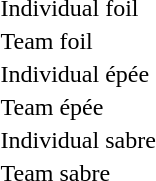<table>
<tr>
<td>Individual foil</td>
<td></td>
<td></td>
<td></td>
</tr>
<tr>
<td>Team foil</td>
<td></td>
<td></td>
<td></td>
</tr>
<tr>
<td>Individual épée</td>
<td></td>
<td></td>
<td></td>
</tr>
<tr>
<td>Team épée</td>
<td></td>
<td></td>
<td></td>
</tr>
<tr>
<td>Individual sabre</td>
<td></td>
<td></td>
<td></td>
</tr>
<tr>
<td>Team sabre</td>
<td></td>
<td></td>
<td></td>
</tr>
</table>
